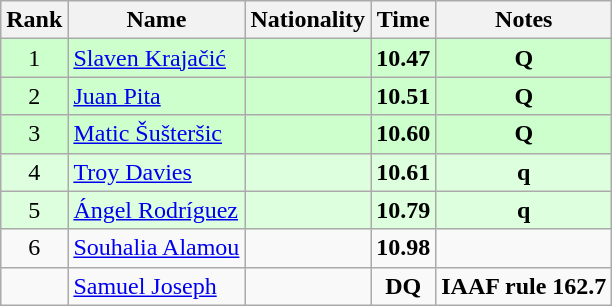<table class="wikitable sortable" style="text-align:center">
<tr>
<th>Rank</th>
<th>Name</th>
<th>Nationality</th>
<th>Time</th>
<th>Notes</th>
</tr>
<tr bgcolor=ccffcc>
<td>1</td>
<td align=left><a href='#'>Slaven Krajačić</a></td>
<td align=left></td>
<td><strong>10.47</strong></td>
<td><strong>Q</strong></td>
</tr>
<tr bgcolor=ccffcc>
<td>2</td>
<td align=left><a href='#'>Juan Pita</a></td>
<td align=left></td>
<td><strong>10.51</strong></td>
<td><strong>Q</strong></td>
</tr>
<tr bgcolor=ccffcc>
<td>3</td>
<td align=left><a href='#'>Matic Šušteršic</a></td>
<td align=left></td>
<td><strong>10.60</strong></td>
<td><strong>Q</strong></td>
</tr>
<tr bgcolor=ddffdd>
<td>4</td>
<td align=left><a href='#'>Troy Davies</a></td>
<td align=left></td>
<td><strong>10.61</strong></td>
<td><strong>q</strong></td>
</tr>
<tr bgcolor=ddffdd>
<td>5</td>
<td align=left><a href='#'>Ángel Rodríguez</a></td>
<td align=left></td>
<td><strong>10.79</strong></td>
<td><strong>q</strong></td>
</tr>
<tr>
<td>6</td>
<td align=left><a href='#'>Souhalia Alamou</a></td>
<td align=left></td>
<td><strong>10.98</strong></td>
<td></td>
</tr>
<tr>
<td></td>
<td align=left><a href='#'>Samuel Joseph</a></td>
<td align=left></td>
<td><strong>DQ</strong></td>
<td><strong>IAAF rule 162.7</strong></td>
</tr>
</table>
